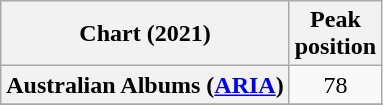<table class="wikitable sortable plainrowheaders" style="text-align:center">
<tr>
<th scope="col">Chart (2021)</th>
<th scope="col">Peak<br>position</th>
</tr>
<tr>
<th scope="row">Australian Albums (<a href='#'>ARIA</a>)</th>
<td>78</td>
</tr>
<tr>
</tr>
<tr>
</tr>
<tr>
</tr>
<tr>
</tr>
<tr>
</tr>
<tr>
</tr>
<tr>
</tr>
<tr>
</tr>
<tr>
</tr>
<tr>
</tr>
</table>
